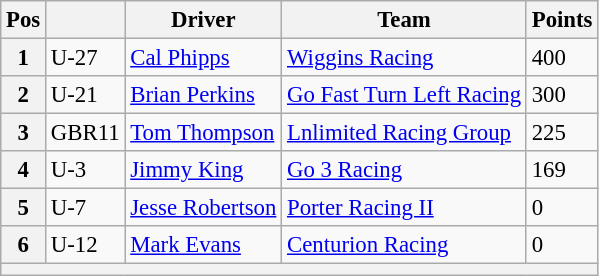<table class="wikitable" style="font-size:95%">
<tr>
<th>Pos</th>
<th></th>
<th>Driver</th>
<th>Team</th>
<th>Points</th>
</tr>
<tr>
<th>1</th>
<td>U-27</td>
<td><a href='#'>Cal Phipps</a></td>
<td><a href='#'>Wiggins Racing</a></td>
<td>400</td>
</tr>
<tr>
<th>2</th>
<td>U-21</td>
<td><a href='#'>Brian Perkins</a></td>
<td><a href='#'>Go Fast Turn Left Racing</a></td>
<td>300</td>
</tr>
<tr>
<th>3</th>
<td>GBR11</td>
<td><a href='#'>Tom Thompson</a></td>
<td><a href='#'>Lnlimited Racing Group</a></td>
<td>225</td>
</tr>
<tr>
<th>4</th>
<td>U-3</td>
<td><a href='#'>Jimmy King</a></td>
<td><a href='#'>Go 3 Racing</a></td>
<td>169</td>
</tr>
<tr>
<th>5</th>
<td>U-7</td>
<td><a href='#'>Jesse Robertson</a></td>
<td><a href='#'>Porter Racing II</a></td>
<td>0</td>
</tr>
<tr>
<th>6</th>
<td>U-12</td>
<td><a href='#'>Mark Evans</a></td>
<td><a href='#'>Centurion Racing</a></td>
<td>0</td>
</tr>
<tr>
<th colspan="6"></th>
</tr>
</table>
